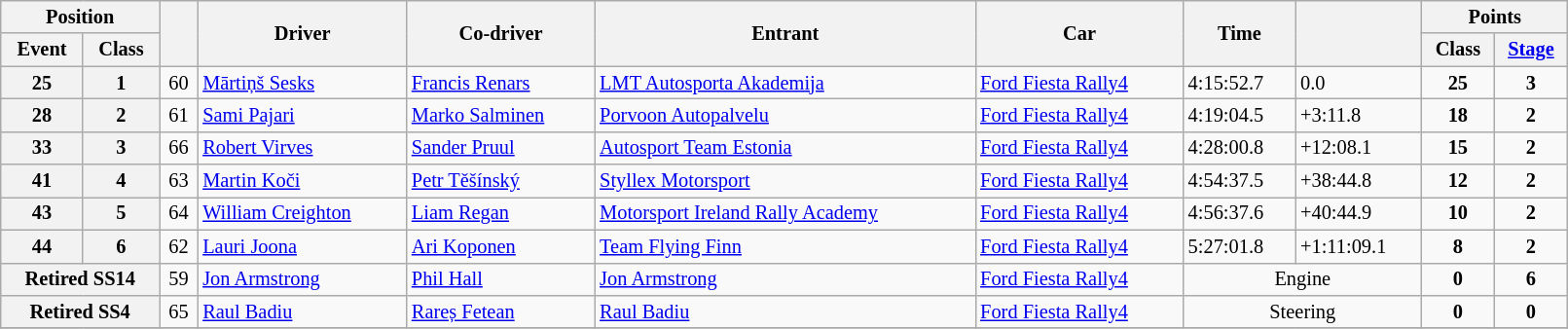<table class="wikitable" width=85% style="font-size: 85%;">
<tr>
<th colspan="2">Position</th>
<th rowspan="2"></th>
<th rowspan="2">Driver</th>
<th rowspan="2">Co-driver</th>
<th rowspan="2">Entrant</th>
<th rowspan="2">Car</th>
<th rowspan="2">Time</th>
<th rowspan="2"></th>
<th colspan="2">Points</th>
</tr>
<tr>
<th>Event</th>
<th>Class</th>
<th>Class</th>
<th><a href='#'>Stage</a></th>
</tr>
<tr>
<th>25</th>
<th>1</th>
<td align="center">60</td>
<td><a href='#'>Mārtiņš Sesks</a></td>
<td><a href='#'>Francis Renars</a></td>
<td><a href='#'>LMT Autosporta Akademija</a></td>
<td><a href='#'>Ford Fiesta Rally4</a></td>
<td>4:15:52.7</td>
<td>0.0</td>
<td align="center"><strong>25</strong></td>
<td align="center"><strong>3</strong></td>
</tr>
<tr>
<th>28</th>
<th>2</th>
<td align="center">61</td>
<td><a href='#'>Sami Pajari</a></td>
<td><a href='#'>Marko Salminen</a></td>
<td><a href='#'>Porvoon Autopalvelu</a></td>
<td><a href='#'>Ford Fiesta Rally4</a></td>
<td>4:19:04.5</td>
<td>+3:11.8</td>
<td align="center"><strong>18</strong></td>
<td align="center"><strong>2</strong></td>
</tr>
<tr>
<th>33</th>
<th>3</th>
<td align="center">66</td>
<td><a href='#'>Robert Virves</a></td>
<td><a href='#'>Sander Pruul</a></td>
<td><a href='#'>Autosport Team Estonia</a></td>
<td><a href='#'>Ford Fiesta Rally4</a></td>
<td>4:28:00.8</td>
<td>+12:08.1</td>
<td align="center"><strong>15</strong></td>
<td align="center"><strong>2</strong></td>
</tr>
<tr>
<th>41</th>
<th>4</th>
<td align="center">63</td>
<td><a href='#'>Martin Koči</a></td>
<td><a href='#'>Petr Těšínský</a></td>
<td><a href='#'>Styllex Motorsport</a></td>
<td><a href='#'>Ford Fiesta Rally4</a></td>
<td>4:54:37.5</td>
<td>+38:44.8</td>
<td align="center"><strong>12</strong></td>
<td align="center"><strong>2</strong></td>
</tr>
<tr>
<th>43</th>
<th>5</th>
<td align="center">64</td>
<td><a href='#'>William Creighton</a></td>
<td><a href='#'>Liam Regan</a></td>
<td><a href='#'>Motorsport Ireland Rally Academy</a></td>
<td><a href='#'>Ford Fiesta Rally4</a></td>
<td>4:56:37.6</td>
<td>+40:44.9</td>
<td align="center"><strong>10</strong></td>
<td align="center"><strong>2</strong></td>
</tr>
<tr>
<th>44</th>
<th>6</th>
<td align="center">62</td>
<td><a href='#'>Lauri Joona</a></td>
<td><a href='#'>Ari Koponen</a></td>
<td><a href='#'>Team Flying Finn</a></td>
<td><a href='#'>Ford Fiesta Rally4</a></td>
<td>5:27:01.8</td>
<td>+1:11:09.1</td>
<td align="center"><strong>8</strong></td>
<td align="center"><strong>2</strong></td>
</tr>
<tr>
<th colspan="2">Retired SS14</th>
<td align="center">59</td>
<td><a href='#'>Jon Armstrong</a></td>
<td><a href='#'>Phil Hall</a></td>
<td><a href='#'>Jon Armstrong</a></td>
<td><a href='#'>Ford Fiesta Rally4</a></td>
<td colspan="2" align="center">Engine</td>
<td align="center"><strong>0</strong></td>
<td align="center"><strong>6</strong></td>
</tr>
<tr>
<th colspan="2">Retired SS4</th>
<td align="center">65</td>
<td><a href='#'>Raul Badiu</a></td>
<td><a href='#'>Rareș Fetean</a></td>
<td><a href='#'>Raul Badiu</a></td>
<td><a href='#'>Ford Fiesta Rally4</a></td>
<td colspan="2" align="center">Steering</td>
<td align="center"><strong>0</strong></td>
<td align="center"><strong>0</strong></td>
</tr>
<tr>
</tr>
</table>
